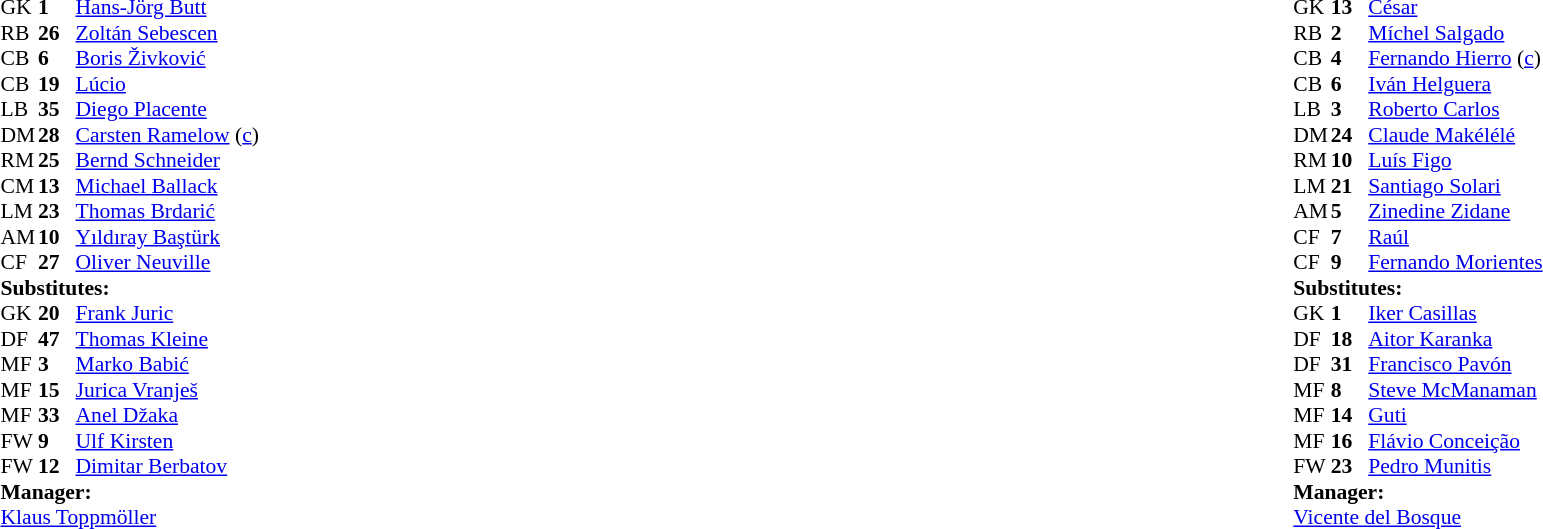<table width="100%">
<tr>
<td valign="top" width="40%"><br><table style="font-size:90%" cellspacing="0" cellpadding="0">
<tr>
<th width=25></th>
<th width=25></th>
</tr>
<tr>
<td>GK</td>
<td><strong>1</strong></td>
<td> <a href='#'>Hans-Jörg Butt</a></td>
</tr>
<tr>
<td>RB</td>
<td><strong>26</strong></td>
<td> <a href='#'>Zoltán Sebescen</a></td>
<td></td>
<td></td>
</tr>
<tr>
<td>CB</td>
<td><strong>6</strong></td>
<td> <a href='#'>Boris Živković</a></td>
</tr>
<tr>
<td>CB</td>
<td><strong>19</strong></td>
<td> <a href='#'>Lúcio</a></td>
<td></td>
<td></td>
</tr>
<tr>
<td>LB</td>
<td><strong>35</strong></td>
<td> <a href='#'>Diego Placente</a></td>
</tr>
<tr>
<td>DM</td>
<td><strong>28</strong></td>
<td> <a href='#'>Carsten Ramelow</a> (<a href='#'>c</a>)</td>
</tr>
<tr>
<td>RM</td>
<td><strong>25</strong></td>
<td> <a href='#'>Bernd Schneider</a></td>
</tr>
<tr>
<td>CM</td>
<td><strong>13</strong></td>
<td> <a href='#'>Michael Ballack</a></td>
</tr>
<tr>
<td>LM</td>
<td><strong>23</strong></td>
<td> <a href='#'>Thomas Brdarić</a></td>
<td></td>
<td></td>
</tr>
<tr>
<td>AM</td>
<td><strong>10</strong></td>
<td> <a href='#'>Yıldıray Baştürk</a></td>
</tr>
<tr>
<td>CF</td>
<td><strong>27</strong></td>
<td> <a href='#'>Oliver Neuville</a></td>
</tr>
<tr>
<td colspan=3><strong>Substitutes:</strong></td>
</tr>
<tr>
<td>GK</td>
<td><strong>20</strong></td>
<td> <a href='#'>Frank Juric</a></td>
</tr>
<tr>
<td>DF</td>
<td><strong>47</strong></td>
<td> <a href='#'>Thomas Kleine</a></td>
</tr>
<tr>
<td>MF</td>
<td><strong>3</strong></td>
<td> <a href='#'>Marko Babić</a></td>
<td></td>
<td></td>
</tr>
<tr>
<td>MF</td>
<td><strong>15</strong></td>
<td> <a href='#'>Jurica Vranješ</a></td>
</tr>
<tr>
<td>MF</td>
<td><strong>33</strong></td>
<td> <a href='#'>Anel Džaka</a></td>
</tr>
<tr>
<td>FW</td>
<td><strong>9</strong></td>
<td> <a href='#'>Ulf Kirsten</a></td>
<td></td>
<td></td>
</tr>
<tr>
<td>FW</td>
<td><strong>12</strong></td>
<td> <a href='#'>Dimitar Berbatov</a></td>
<td></td>
<td></td>
</tr>
<tr>
<td colspan=3><strong>Manager:</strong></td>
</tr>
<tr>
<td colspan=4> <a href='#'>Klaus Toppmöller</a></td>
</tr>
</table>
</td>
<td valign="top"></td>
<td valign="top" width="50%"><br><table style="font-size: 90%; margin: auto;" cellspacing="0" cellpadding="0">
<tr>
<th width=25></th>
<th width=25></th>
</tr>
<tr>
<td>GK</td>
<td><strong>13</strong></td>
<td> <a href='#'>César</a></td>
<td></td>
<td></td>
</tr>
<tr>
<td>RB</td>
<td><strong>2</strong></td>
<td> <a href='#'>Míchel Salgado</a></td>
<td></td>
</tr>
<tr>
<td>CB</td>
<td><strong>4</strong></td>
<td> <a href='#'>Fernando Hierro</a> (<a href='#'>c</a>)</td>
</tr>
<tr>
<td>CB</td>
<td><strong>6</strong></td>
<td> <a href='#'>Iván Helguera</a></td>
</tr>
<tr>
<td>LB</td>
<td><strong>3</strong></td>
<td> <a href='#'>Roberto Carlos</a></td>
<td></td>
</tr>
<tr>
<td>DM</td>
<td><strong>24</strong></td>
<td> <a href='#'>Claude Makélélé</a></td>
<td></td>
<td></td>
</tr>
<tr>
<td>RM</td>
<td><strong>10</strong></td>
<td> <a href='#'>Luís Figo</a></td>
<td></td>
<td></td>
</tr>
<tr>
<td>LM</td>
<td><strong>21</strong></td>
<td> <a href='#'>Santiago Solari</a></td>
</tr>
<tr>
<td>AM</td>
<td><strong>5</strong></td>
<td> <a href='#'>Zinedine Zidane</a></td>
</tr>
<tr>
<td>CF</td>
<td><strong>7</strong></td>
<td> <a href='#'>Raúl</a></td>
</tr>
<tr>
<td>CF</td>
<td><strong>9</strong></td>
<td> <a href='#'>Fernando Morientes</a></td>
</tr>
<tr>
<td colspan=3><strong>Substitutes:</strong></td>
</tr>
<tr>
<td>GK</td>
<td><strong>1</strong></td>
<td> <a href='#'>Iker Casillas</a></td>
<td></td>
<td></td>
</tr>
<tr>
<td>DF</td>
<td><strong>18</strong></td>
<td> <a href='#'>Aitor Karanka</a></td>
</tr>
<tr>
<td>DF</td>
<td><strong>31</strong></td>
<td> <a href='#'>Francisco Pavón</a></td>
</tr>
<tr>
<td>MF</td>
<td><strong>8</strong></td>
<td> <a href='#'>Steve McManaman</a></td>
<td></td>
<td></td>
</tr>
<tr>
<td>MF</td>
<td><strong>14</strong></td>
<td> <a href='#'>Guti</a></td>
</tr>
<tr>
<td>MF</td>
<td><strong>16</strong></td>
<td> <a href='#'>Flávio Conceição</a></td>
<td></td>
<td></td>
</tr>
<tr>
<td>FW</td>
<td><strong>23</strong></td>
<td> <a href='#'>Pedro Munitis</a></td>
</tr>
<tr>
<td colspan=3><strong>Manager:</strong></td>
</tr>
<tr>
<td colspan=4> <a href='#'>Vicente del Bosque</a></td>
</tr>
</table>
</td>
</tr>
</table>
